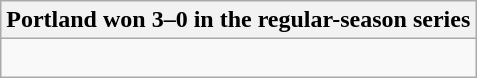<table class="wikitable collapsible collapsed">
<tr>
<th>Portland won 3–0 in the regular-season series</th>
</tr>
<tr>
<td><br>

</td>
</tr>
</table>
